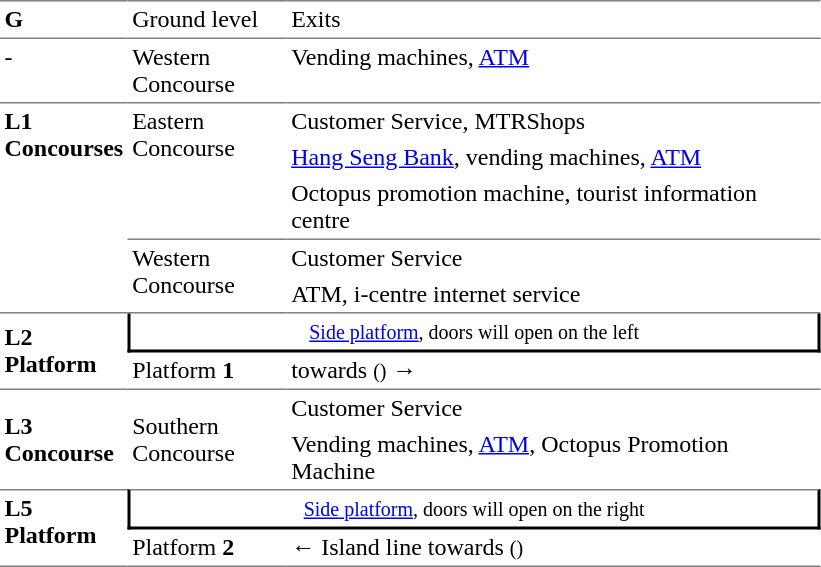<table border=0 cellspacing=0 cellpadding=3>
<tr>
<td style="border-bottom:solid 1px gray;border-top:solid 1px gray;width:50px;vertical-align:top;"><strong>G</strong></td>
<td style="border-top:solid 1px gray;border-bottom:solid 1px gray;width:100px;vertical-align:top;">Ground level</td>
<td style="border-top:solid 1px gray;border-bottom:solid 1px gray;width:350px;vertical-align:top;">Exits</td>
</tr>
<tr>
<td style="border-bottom:solid 1px gray;vertical-align:top;">-</td>
<td style="border-bottom:solid 1px gray;vertical-align:top;">Western Concourse</td>
<td style="border-bottom:solid 1px gray;vertical-align:top;">Vending machines, <a href='#'>ATM</a></td>
</tr>
<tr>
<td rowspan="5" style="border-bottom:solid 1px gray;vertical-align:top;"><strong>L1<br>Concourses</strong></td>
<td style="border-bottom:solid 1px gray;vertical-align:top;" rowspan=3>Eastern Concourse</td>
<td>Customer Service, MTRShops</td>
</tr>
<tr>
<td><a href='#'>Hang Seng Bank</a>, vending machines, <a href='#'>ATM</a></td>
</tr>
<tr>
<td style="border-bottom:solid 1px gray;">Octopus promotion machine, tourist information centre</td>
</tr>
<tr>
<td style="border-bottom:solid 1px gray;vertical-align:top;" rowspan=2>Western Concourse</td>
<td>Customer Service</td>
</tr>
<tr>
<td style="border-bottom:solid 1px gray;">ATM, i-centre internet service</td>
</tr>
<tr>
<td style="border-bottom:solid 1px gray;" rowspan="2"><strong>L2<br>Platform</strong></td>
<td colspan="2" style="border-right:solid 2px black;border-left:solid 2px black;border-bottom:solid 2px black;text-align:center;"><small><a href='#'>Side platform</a>, doors will open on the left</small></td>
</tr>
<tr>
<td style="border-bottom:solid 1px gray;">Platform <span><strong>1</strong></span></td>
<td style="border-bottom:solid 1px gray;">  towards  <small>()</small> →</td>
</tr>
<tr>
<td rowspan="2"><strong>L3<br>Concourse</strong></td>
<td rowspan="2">Southern Concourse</td>
<td>Customer Service</td>
</tr>
<tr>
<td>Vending machines, <a href='#'>ATM</a>, Octopus Promotion Machine</td>
</tr>
<tr>
<td style="border-bottom:solid 1px gray;border-top:solid 1px gray;vertical-align:top;" rowspan=2><strong>L5<br>Platform</strong></td>
<td style="border-top:solid 1px gray;border-right:solid 2px black;border-left:solid 2px black;border-bottom:solid 2px black;text-align:center;" colspan=2><small><a href='#'>Side platform</a>, doors will open on the right</small></td>
</tr>
<tr>
<td style="border-bottom:solid 1px gray;">Platform <span><strong>2</strong></span></td>
<td style="border-bottom:solid 1px gray;">←  Island line towards  <small>()</small></td>
</tr>
</table>
